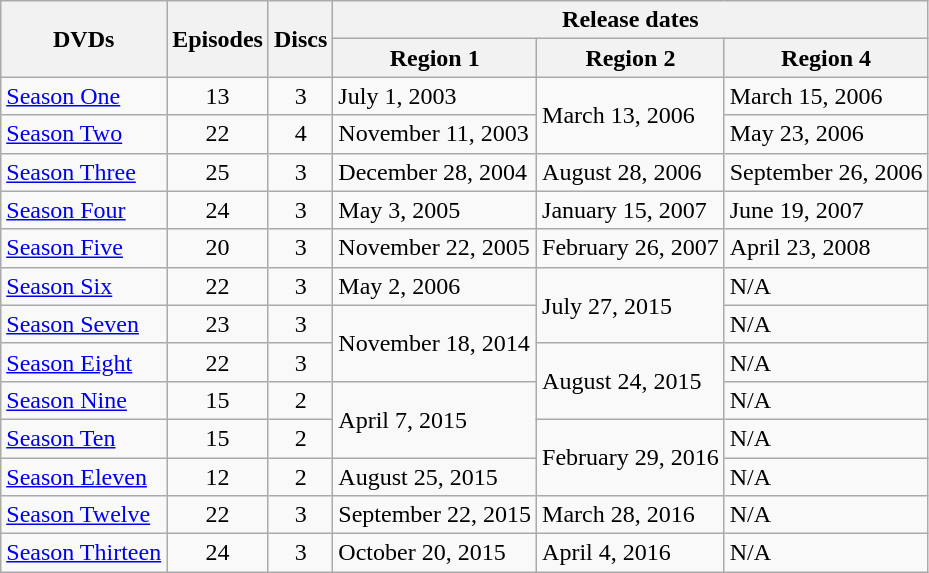<table class="wikitable sortable" f>
<tr>
<th rowspan="2">DVDs</th>
<th rowspan="2">Episodes</th>
<th rowspan="2">Discs</th>
<th colspan="3">Release dates</th>
</tr>
<tr>
<th>Region 1</th>
<th>Region 2</th>
<th>Region 4</th>
</tr>
<tr>
<td><a href='#'>Season One</a></td>
<td align=center>13</td>
<td align=center>3</td>
<td>July 1, 2003</td>
<td rowspan=2>March 13, 2006</td>
<td>March 15, 2006</td>
</tr>
<tr>
<td><a href='#'>Season Two</a></td>
<td align=center>22</td>
<td align=center>4</td>
<td>November 11, 2003</td>
<td>May 23, 2006</td>
</tr>
<tr>
<td><a href='#'>Season Three</a></td>
<td align=center>25</td>
<td align=center>3</td>
<td>December 28, 2004</td>
<td>August 28, 2006</td>
<td>September 26, 2006</td>
</tr>
<tr>
<td><a href='#'>Season Four</a></td>
<td align=center>24</td>
<td align=center>3</td>
<td>May 3, 2005</td>
<td>January 15, 2007</td>
<td>June 19, 2007</td>
</tr>
<tr>
<td><a href='#'>Season Five</a></td>
<td align=center>20</td>
<td align=center>3</td>
<td>November 22, 2005</td>
<td>February 26, 2007</td>
<td>April 23, 2008</td>
</tr>
<tr>
<td><a href='#'>Season Six</a></td>
<td align=center>22</td>
<td align=center>3</td>
<td>May 2, 2006</td>
<td rowspan=2>July 27, 2015</td>
<td>N/A</td>
</tr>
<tr>
<td><a href='#'>Season Seven</a></td>
<td align=center>23</td>
<td align=center>3</td>
<td rowspan=2>November 18, 2014</td>
<td>N/A</td>
</tr>
<tr>
<td><a href='#'>Season Eight</a></td>
<td align=center>22</td>
<td align=center>3</td>
<td rowspan=2>August 24, 2015</td>
<td>N/A</td>
</tr>
<tr>
<td><a href='#'>Season Nine</a></td>
<td align=center>15</td>
<td align=center>2</td>
<td rowspan=2>April 7, 2015</td>
<td>N/A</td>
</tr>
<tr>
<td><a href='#'>Season Ten</a></td>
<td align=center>15</td>
<td align=center>2</td>
<td rowspan=2>February 29, 2016</td>
<td>N/A</td>
</tr>
<tr>
<td><a href='#'>Season Eleven</a></td>
<td align=center>12</td>
<td align=center>2</td>
<td>August 25, 2015</td>
<td>N/A</td>
</tr>
<tr>
<td><a href='#'>Season Twelve</a></td>
<td align=center>22</td>
<td align=center>3</td>
<td>September 22, 2015</td>
<td>March 28, 2016</td>
<td>N/A</td>
</tr>
<tr>
<td><a href='#'>Season Thirteen</a></td>
<td align=center>24</td>
<td align=center>3</td>
<td>October 20, 2015</td>
<td>April 4, 2016</td>
<td>N/A</td>
</tr>
</table>
